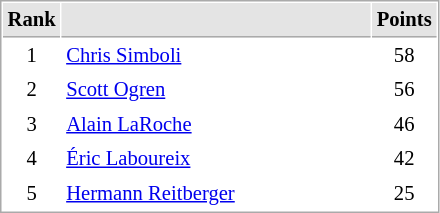<table cellspacing="1" cellpadding="3" style="border:1px solid #AAAAAA;font-size:86%">
<tr bgcolor="#E4E4E4">
<th style="border-bottom:1px solid #AAAAAA" width=10>Rank</th>
<th style="border-bottom:1px solid #AAAAAA" width=200></th>
<th style="border-bottom:1px solid #AAAAAA" width=20>Points</th>
</tr>
<tr>
<td align="center">1</td>
<td> <a href='#'>Chris Simboli</a></td>
<td align=center>58</td>
</tr>
<tr>
<td align="center">2</td>
<td> <a href='#'>Scott Ogren</a></td>
<td align=center>56</td>
</tr>
<tr>
<td align="center">3</td>
<td> <a href='#'>Alain LaRoche</a></td>
<td align=center>46</td>
</tr>
<tr>
<td align="center">4</td>
<td> <a href='#'>Éric Laboureix</a></td>
<td align=center>42</td>
</tr>
<tr>
<td align="center">5</td>
<td> <a href='#'>Hermann Reitberger</a></td>
<td align=center>25</td>
</tr>
</table>
